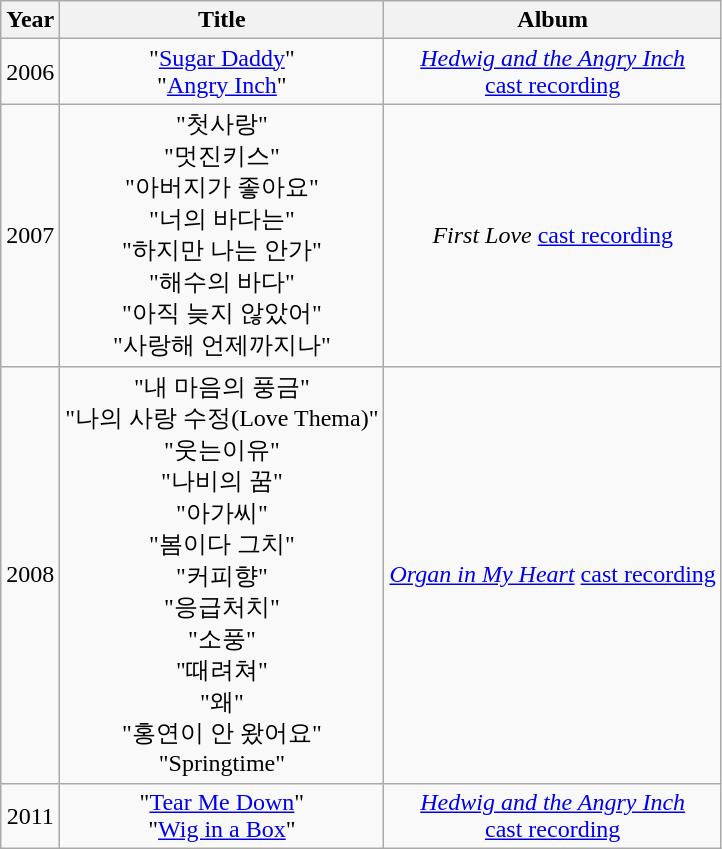<table class="wikitable plainrowheaders" style="text-align:center">
<tr>
<th scope="col">Year</th>
<th scope="col">Title</th>
<th>Album</th>
</tr>
<tr>
<td>2006</td>
<td>"<a href='#'>Sugar Daddy</a>" <br> "<a href='#'>Angry Inch</a>"</td>
<td><em><a href='#'>Hedwig and the Angry Inch</a></em> <br> <a href='#'>cast recording</a></td>
</tr>
<tr>
<td>2007</td>
<td>"첫사랑" <br> "멋진키스" <br> "아버지가 좋아요" <br> "너의 바다는" <br> "하지만 나는 안가" <br> "해수의 바다" <br> "아직 늦지 않았어" <br> "사랑해 언제까지나"</td>
<td><em>First Love</em> <a href='#'>cast recording</a></td>
</tr>
<tr>
<td>2008</td>
<td>"내 마음의 풍금" <br> "나의 사랑 수정(Love Thema)" <br> "웃는이유" <br> "나비의 꿈" <br> "아가씨" <br> "봄이다 그치" <br> "커피향" <br> "응급처치" <br> "소풍" <br> "때려쳐" <br> "왜" <br> "홍연이 안 왔어요" <br> "Springtime"</td>
<td><em><a href='#'>Organ in My Heart</a></em> <a href='#'>cast recording</a></td>
</tr>
<tr>
<td>2011</td>
<td>"<a href='#'>Tear Me Down</a>" <br> "<a href='#'>Wig in a Box</a>"</td>
<td><em><a href='#'>Hedwig and the Angry Inch</a></em> <br> <a href='#'>cast recording</a></td>
</tr>
</table>
